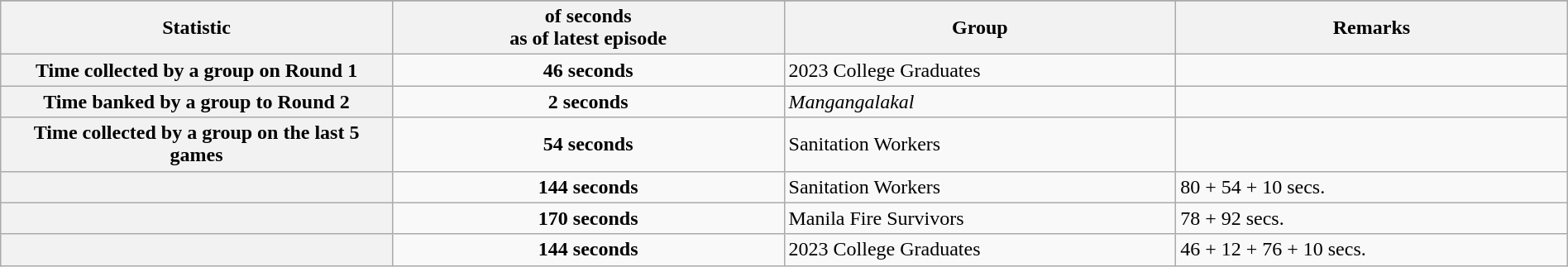<table class="wikitable sortable" style="text-align:center; font-size:100%; line-height:18px;" width="100%">
<tr>
</tr>
<tr>
<th width="25%">Statistic</th>
<th width="25%"> of seconds<br>as of latest episode</th>
<th width="25%">Group</th>
<th width="25%">Remarks</th>
</tr>
<tr>
<th align="justify">Time collected by a group on Round 1</th>
<td><strong>46 seconds</strong></td>
<td align="justify">2023 College Graduates</td>
<td align="justify"></td>
</tr>
<tr>
<th align="justify">Time banked by a group to Round 2</th>
<td><strong>2 seconds</strong></td>
<td align="justify"><em>Mangangalakal</em></td>
<td align="justify"></td>
</tr>
<tr>
<th align="justify">Time collected by a group on the last 5 games</th>
<td><strong>54 seconds</strong></td>
<td align="justify">Sanitation Workers</td>
<td align="justify"></td>
</tr>
<tr>
<th align="justify"></th>
<td><strong>144 seconds</strong></td>
<td align="justify">Sanitation Workers</td>
<td align="justify">80 + 54 + 10 secs.</td>
</tr>
<tr>
<th align="justify"></th>
<td><strong>170 seconds</strong></td>
<td align="justify">Manila Fire Survivors</td>
<td align="justify">78 + 92 secs.</td>
</tr>
<tr>
<th align="justify"></th>
<td><strong>144 seconds</strong></td>
<td align="justify">2023 College Graduates</td>
<td align="justify">46 + 12 + 76 + 10 secs.</td>
</tr>
</table>
